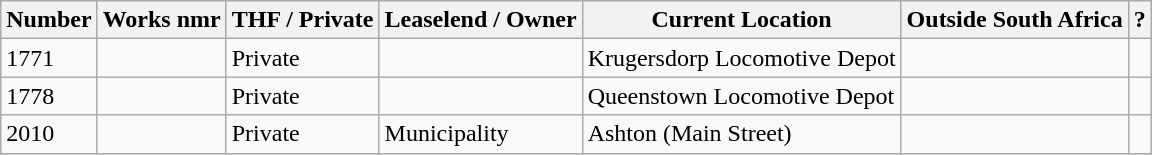<table class="wikitable">
<tr>
<th>Number</th>
<th>Works nmr</th>
<th>THF / Private</th>
<th>Leaselend / Owner</th>
<th>Current Location</th>
<th>Outside South Africa</th>
<th>?</th>
</tr>
<tr>
<td>1771</td>
<td></td>
<td>Private</td>
<td></td>
<td>Krugersdorp Locomotive Depot</td>
<td></td>
<td></td>
</tr>
<tr>
<td>1778</td>
<td></td>
<td>Private</td>
<td></td>
<td>Queenstown Locomotive Depot</td>
<td></td>
<td></td>
</tr>
<tr>
<td>2010</td>
<td></td>
<td>Private</td>
<td>Municipality</td>
<td>Ashton (Main Street)</td>
<td></td>
<td></td>
</tr>
</table>
